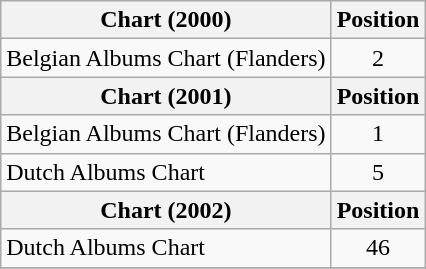<table class = "wikitable sortable">
<tr>
<th>Chart (2000)</th>
<th>Position</th>
</tr>
<tr>
<td>Belgian Albums Chart (Flanders)</td>
<td align="center">2</td>
</tr>
<tr>
<th>Chart (2001)</th>
<th>Position</th>
</tr>
<tr>
<td>Belgian Albums Chart (Flanders)</td>
<td align="center">1</td>
</tr>
<tr>
<td>Dutch Albums Chart</td>
<td align="center">5</td>
</tr>
<tr>
<th>Chart (2002)</th>
<th>Position</th>
</tr>
<tr>
<td>Dutch Albums Chart</td>
<td align="center">46</td>
</tr>
<tr>
</tr>
</table>
